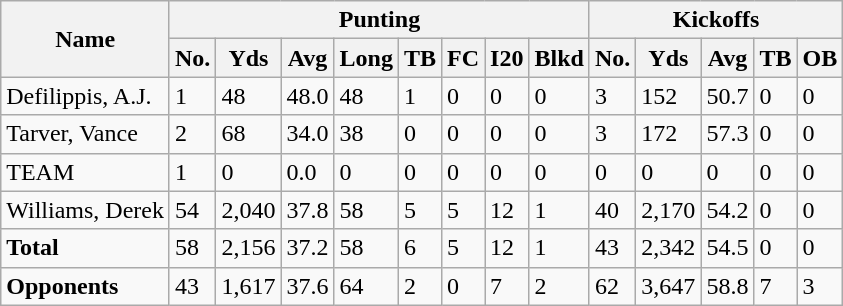<table class="wikitable" style="white-space:nowrap;">
<tr>
<th rowspan="2">Name</th>
<th colspan="8">Punting</th>
<th colspan="5">Kickoffs</th>
</tr>
<tr>
<th>No.</th>
<th>Yds</th>
<th>Avg</th>
<th>Long</th>
<th>TB</th>
<th>FC</th>
<th>I20</th>
<th>Blkd</th>
<th>No.</th>
<th>Yds</th>
<th>Avg</th>
<th>TB</th>
<th>OB</th>
</tr>
<tr>
<td>Defilippis, A.J.</td>
<td>1</td>
<td>48</td>
<td>48.0</td>
<td>48</td>
<td>1</td>
<td>0</td>
<td>0</td>
<td>0</td>
<td>3</td>
<td>152</td>
<td>50.7</td>
<td>0</td>
<td>0</td>
</tr>
<tr>
<td>Tarver, Vance</td>
<td>2</td>
<td>68</td>
<td>34.0</td>
<td>38</td>
<td>0</td>
<td>0</td>
<td>0</td>
<td>0</td>
<td>3</td>
<td>172</td>
<td>57.3</td>
<td>0</td>
<td>0</td>
</tr>
<tr>
<td>TEAM</td>
<td>1</td>
<td>0</td>
<td>0.0</td>
<td>0</td>
<td>0</td>
<td>0</td>
<td>0</td>
<td>0</td>
<td>0</td>
<td>0</td>
<td>0</td>
<td>0</td>
<td>0</td>
</tr>
<tr>
<td>Williams, Derek</td>
<td>54</td>
<td>2,040</td>
<td>37.8</td>
<td>58</td>
<td>5</td>
<td>5</td>
<td>12</td>
<td>1</td>
<td>40</td>
<td>2,170</td>
<td>54.2</td>
<td>0</td>
<td>0</td>
</tr>
<tr>
<td><strong>Total</strong></td>
<td>58</td>
<td>2,156</td>
<td>37.2</td>
<td>58</td>
<td>6</td>
<td>5</td>
<td>12</td>
<td>1</td>
<td>43</td>
<td>2,342</td>
<td>54.5</td>
<td>0</td>
<td>0</td>
</tr>
<tr>
<td><strong>Opponents</strong></td>
<td>43</td>
<td>1,617</td>
<td>37.6</td>
<td>64</td>
<td>2</td>
<td>0</td>
<td>7</td>
<td>2</td>
<td>62</td>
<td>3,647</td>
<td>58.8</td>
<td>7</td>
<td>3</td>
</tr>
</table>
